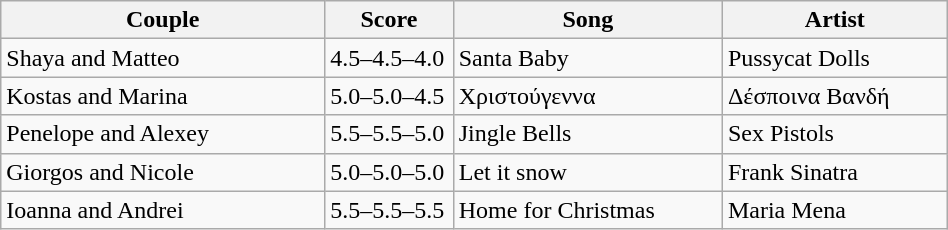<table class="wikitable" style="width:50%;">
<tr>
<th style="width:15%;">Couple</th>
<th style="width:5%;">Score</th>
<th style="width:10%;">Song</th>
<th style="width:10%;">Artist</th>
</tr>
<tr>
<td>Shaya and Matteo</td>
<td>4.5–4.5–4.0</td>
<td>Santa Baby</td>
<td>Pussycat Dolls</td>
</tr>
<tr>
<td>Kostas and Marina</td>
<td>5.0–5.0–4.5</td>
<td>Χριστούγεννα</td>
<td>Δέσποινα Βανδή</td>
</tr>
<tr>
<td>Penelope and Alexey</td>
<td>5.5–5.5–5.0</td>
<td>Jingle Bells</td>
<td>Sex Pistols</td>
</tr>
<tr>
<td>Giorgos and Nicole</td>
<td>5.0–5.0–5.0</td>
<td>Let it snow</td>
<td>Frank Sinatra</td>
</tr>
<tr>
<td>Ioanna and Andrei</td>
<td>5.5–5.5–5.5</td>
<td>Home for Christmas</td>
<td>Maria Mena</td>
</tr>
</table>
